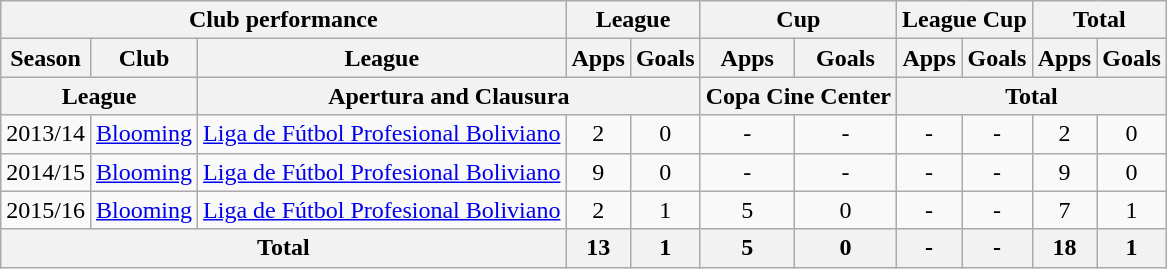<table class="wikitable" style="text-align:center;">
<tr>
<th colspan=3>Club performance</th>
<th colspan=2>League</th>
<th colspan=2>Cup</th>
<th colspan=2>League Cup</th>
<th colspan=2>Total</th>
</tr>
<tr>
<th>Season</th>
<th>Club</th>
<th>League</th>
<th>Apps</th>
<th>Goals</th>
<th>Apps</th>
<th>Goals</th>
<th>Apps</th>
<th>Goals</th>
<th>Apps</th>
<th>Goals</th>
</tr>
<tr>
<th colspan=2>League</th>
<th colspan=3>Apertura and Clausura</th>
<th colspan=2>Copa Cine Center</th>
<th colspan=6>Total</th>
</tr>
<tr>
<td>2013/14</td>
<td><a href='#'>Blooming</a></td>
<td><a href='#'>Liga de Fútbol Profesional Boliviano</a></td>
<td>2</td>
<td>0</td>
<td>-</td>
<td>-</td>
<td>-</td>
<td>-</td>
<td>2</td>
<td>0</td>
</tr>
<tr>
<td>2014/15</td>
<td><a href='#'>Blooming</a></td>
<td><a href='#'>Liga de Fútbol Profesional Boliviano</a></td>
<td>9</td>
<td>0</td>
<td>-</td>
<td>-</td>
<td>-</td>
<td>-</td>
<td>9</td>
<td>0</td>
</tr>
<tr>
<td>2015/16</td>
<td><a href='#'>Blooming</a></td>
<td><a href='#'>Liga de Fútbol Profesional Boliviano</a></td>
<td>2</td>
<td>1</td>
<td>5</td>
<td>0</td>
<td>-</td>
<td>-</td>
<td>7</td>
<td>1</td>
</tr>
<tr>
<th colspan=3>Total</th>
<th>13</th>
<th>1</th>
<th>5</th>
<th>0</th>
<th>-</th>
<th>-</th>
<th>18</th>
<th>1</th>
</tr>
</table>
